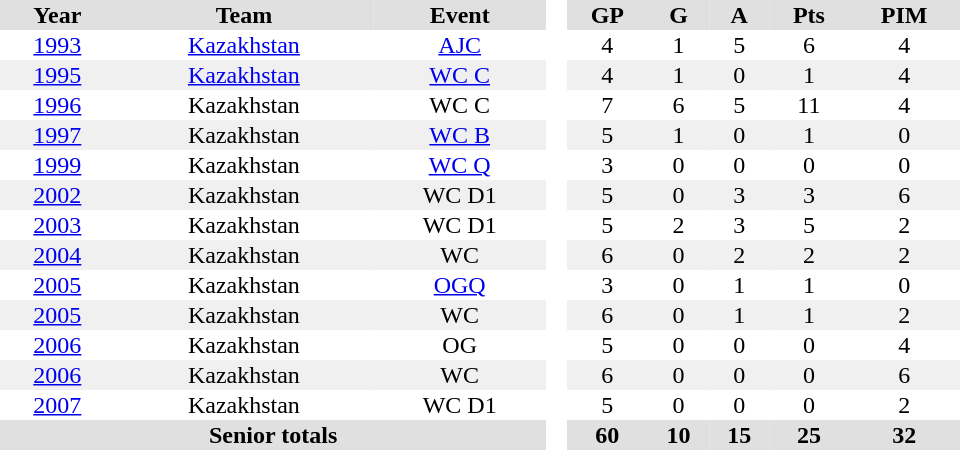<table border="0" cellpadding="1" cellspacing="0" style="text-align:center; width:40em">
<tr ALIGN="center" bgcolor="#e0e0e0">
<th>Year</th>
<th>Team</th>
<th>Event</th>
<th ALIGN="center" rowspan="99" bgcolor="#ffffff"> </th>
<th>GP</th>
<th>G</th>
<th>A</th>
<th>Pts</th>
<th>PIM</th>
</tr>
<tr>
<td><a href='#'>1993</a></td>
<td><a href='#'>Kazakhstan</a></td>
<td><a href='#'>AJC</a></td>
<td>4</td>
<td>1</td>
<td>5</td>
<td>6</td>
<td>4</td>
</tr>
<tr bgcolor="#f0f0f0">
<td><a href='#'>1995</a></td>
<td><a href='#'>Kazakhstan</a></td>
<td><a href='#'>WC C</a></td>
<td>4</td>
<td>1</td>
<td>0</td>
<td>1</td>
<td>4</td>
</tr>
<tr>
<td><a href='#'>1996</a></td>
<td>Kazakhstan</td>
<td>WC C</td>
<td>7</td>
<td>6</td>
<td>5</td>
<td>11</td>
<td>4</td>
</tr>
<tr bgcolor="#f0f0f0">
<td><a href='#'>1997</a></td>
<td>Kazakhstan</td>
<td><a href='#'>WC B</a></td>
<td>5</td>
<td>1</td>
<td>0</td>
<td>1</td>
<td>0</td>
</tr>
<tr>
<td><a href='#'>1999</a></td>
<td>Kazakhstan</td>
<td><a href='#'>WC Q</a></td>
<td>3</td>
<td>0</td>
<td>0</td>
<td>0</td>
<td>0</td>
</tr>
<tr bgcolor="#f0f0f0">
<td><a href='#'>2002</a></td>
<td>Kazakhstan</td>
<td>WC D1</td>
<td>5</td>
<td>0</td>
<td>3</td>
<td>3</td>
<td>6</td>
</tr>
<tr>
<td><a href='#'>2003</a></td>
<td>Kazakhstan</td>
<td>WC D1</td>
<td>5</td>
<td>2</td>
<td>3</td>
<td>5</td>
<td>2</td>
</tr>
<tr bgcolor="#f0f0f0">
<td><a href='#'>2004</a></td>
<td>Kazakhstan</td>
<td>WC</td>
<td>6</td>
<td>0</td>
<td>2</td>
<td>2</td>
<td>2</td>
</tr>
<tr>
<td><a href='#'>2005</a></td>
<td>Kazakhstan</td>
<td><a href='#'>OGQ</a></td>
<td>3</td>
<td>0</td>
<td>1</td>
<td>1</td>
<td>0</td>
</tr>
<tr bgcolor="#f0f0f0">
<td><a href='#'>2005</a></td>
<td>Kazakhstan</td>
<td>WC</td>
<td>6</td>
<td>0</td>
<td>1</td>
<td>1</td>
<td>2</td>
</tr>
<tr>
<td><a href='#'>2006</a></td>
<td>Kazakhstan</td>
<td>OG</td>
<td>5</td>
<td>0</td>
<td>0</td>
<td>0</td>
<td>4</td>
</tr>
<tr bgcolor="#f0f0f0">
<td><a href='#'>2006</a></td>
<td>Kazakhstan</td>
<td>WC</td>
<td>6</td>
<td>0</td>
<td>0</td>
<td>0</td>
<td>6</td>
</tr>
<tr>
<td><a href='#'>2007</a></td>
<td>Kazakhstan</td>
<td>WC D1</td>
<td>5</td>
<td>0</td>
<td>0</td>
<td>0</td>
<td>2</td>
</tr>
<tr bgcolor="#e0e0e0">
<th colspan="3">Senior totals</th>
<th>60</th>
<th>10</th>
<th>15</th>
<th>25</th>
<th>32</th>
</tr>
</table>
